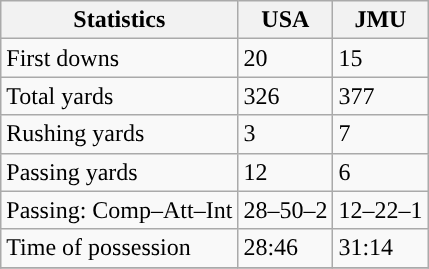<table class="wikitable" style="float: left;">
<tr>
<th>Statistics</th>
<th>USA</th>
<th>JMU</th>
</tr>
<tr>
<td>First downs</td>
<td>20</td>
<td>15</td>
</tr>
<tr>
<td>Total yards</td>
<td>326</td>
<td>377</td>
</tr>
<tr>
<td>Rushing yards</td>
<td>3</td>
<td>7</td>
</tr>
<tr>
<td>Passing yards</td>
<td>12</td>
<td>6</td>
</tr>
<tr>
<td>Passing: Comp–Att–Int</td>
<td>28–50–2</td>
<td>12–22–1</td>
</tr>
<tr>
<td>Time of possession</td>
<td>28:46</td>
<td>31:14</td>
</tr>
<tr>
</tr>
</table>
